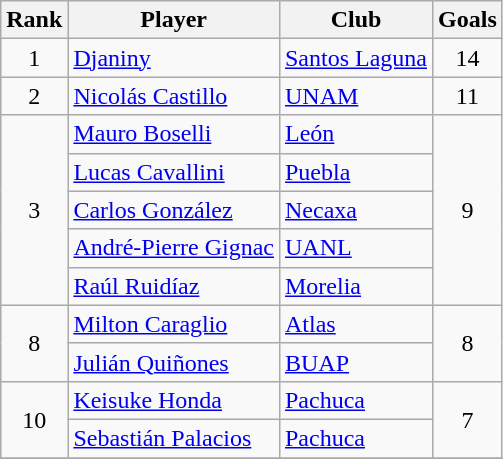<table class="wikitable">
<tr>
<th>Rank</th>
<th>Player</th>
<th>Club</th>
<th>Goals</th>
</tr>
<tr>
<td align=center rowspan=1>1</td>
<td> <a href='#'>Djaniny</a></td>
<td><a href='#'>Santos Laguna</a></td>
<td align=center rowspan=1>14</td>
</tr>
<tr>
<td align=center rowspan=1>2</td>
<td> <a href='#'>Nicolás Castillo</a></td>
<td><a href='#'>UNAM</a></td>
<td align=center rowspan=1>11</td>
</tr>
<tr>
<td align=center rowspan=5>3</td>
<td> <a href='#'>Mauro Boselli</a></td>
<td><a href='#'>León</a></td>
<td align=center rowspan=5>9</td>
</tr>
<tr>
<td> <a href='#'>Lucas Cavallini</a></td>
<td><a href='#'>Puebla</a></td>
</tr>
<tr>
<td> <a href='#'>Carlos González</a></td>
<td><a href='#'>Necaxa</a></td>
</tr>
<tr>
<td> <a href='#'>André-Pierre Gignac</a></td>
<td><a href='#'>UANL</a></td>
</tr>
<tr>
<td> <a href='#'>Raúl Ruidíaz</a></td>
<td><a href='#'>Morelia</a></td>
</tr>
<tr>
<td align=center rowspan=2>8</td>
<td> <a href='#'>Milton Caraglio</a></td>
<td><a href='#'>Atlas</a></td>
<td align=center rowspan=2>8</td>
</tr>
<tr>
<td> <a href='#'>Julián Quiñones</a></td>
<td><a href='#'>BUAP</a></td>
</tr>
<tr>
<td align=center rowspan=2>10</td>
<td> <a href='#'>Keisuke Honda</a></td>
<td><a href='#'>Pachuca</a></td>
<td align=center rowspan=2>7</td>
</tr>
<tr>
<td> <a href='#'>Sebastián Palacios</a></td>
<td><a href='#'>Pachuca</a></td>
</tr>
<tr>
</tr>
</table>
